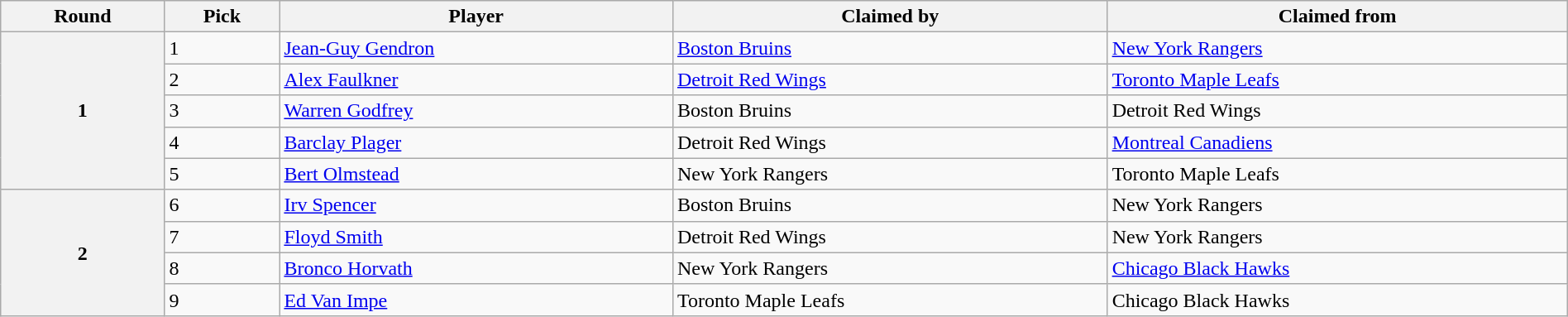<table class="wikitable" style="width: 100%">
<tr>
<th scope="col">Round</th>
<th scope="col">Pick</th>
<th scope="col">Player</th>
<th scope="col">Claimed by</th>
<th scope="col">Claimed from</th>
</tr>
<tr>
<th scope="row" rowspan="5">1</th>
<td>1</td>
<td><a href='#'>Jean-Guy Gendron</a></td>
<td><a href='#'>Boston Bruins</a></td>
<td><a href='#'>New York Rangers</a></td>
</tr>
<tr>
<td>2</td>
<td><a href='#'>Alex Faulkner</a></td>
<td><a href='#'>Detroit Red Wings</a></td>
<td><a href='#'>Toronto Maple Leafs</a></td>
</tr>
<tr>
<td>3</td>
<td><a href='#'>Warren Godfrey</a></td>
<td>Boston Bruins</td>
<td>Detroit Red Wings</td>
</tr>
<tr>
<td>4</td>
<td><a href='#'>Barclay Plager</a></td>
<td>Detroit Red Wings</td>
<td><a href='#'>Montreal Canadiens</a></td>
</tr>
<tr>
<td>5</td>
<td><a href='#'>Bert Olmstead</a></td>
<td>New York Rangers</td>
<td>Toronto Maple Leafs</td>
</tr>
<tr>
<th scope="row" rowspan="4">2</th>
<td>6</td>
<td><a href='#'>Irv Spencer</a></td>
<td>Boston Bruins</td>
<td>New York Rangers</td>
</tr>
<tr>
<td>7</td>
<td><a href='#'>Floyd Smith</a></td>
<td>Detroit Red Wings</td>
<td>New York Rangers</td>
</tr>
<tr>
<td>8</td>
<td><a href='#'>Bronco Horvath</a></td>
<td>New York Rangers</td>
<td><a href='#'>Chicago Black Hawks</a></td>
</tr>
<tr>
<td>9</td>
<td><a href='#'>Ed Van Impe</a></td>
<td>Toronto Maple Leafs</td>
<td>Chicago Black Hawks</td>
</tr>
</table>
